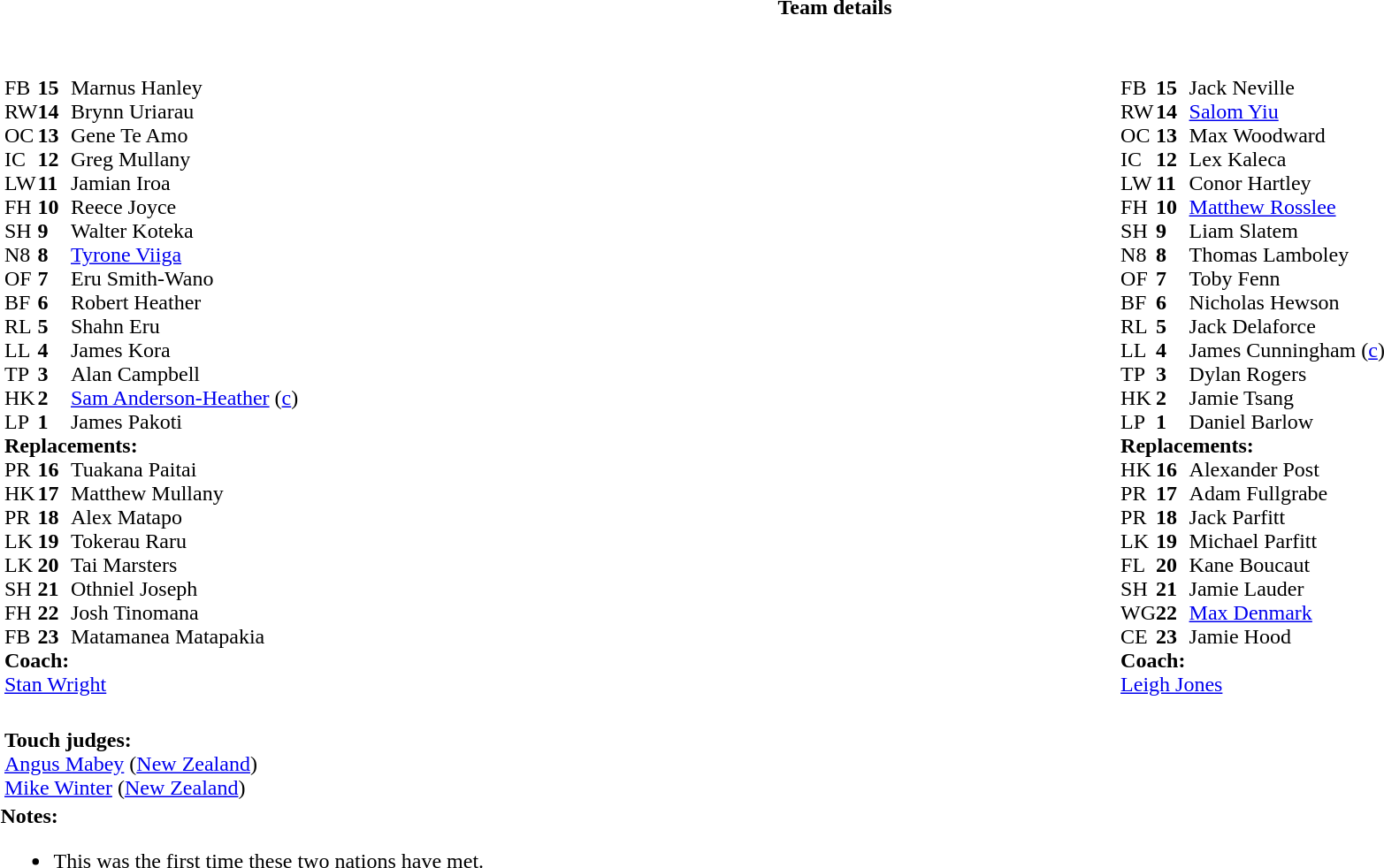<table border="0" width="100%" class="collapsible collapsed">
<tr>
<th>Team details</th>
</tr>
<tr>
<td><br><table width="100%">
<tr>
<td valign="top" width="50%"><br><table cellspacing="0" cellpadding="0">
<tr>
<th width="25"></th>
<th width="25"></th>
</tr>
<tr>
<td>FB</td>
<td><strong>15</strong></td>
<td>Marnus Hanley</td>
<td></td>
<td></td>
</tr>
<tr>
<td>RW</td>
<td><strong>14</strong></td>
<td>Brynn Uriarau</td>
</tr>
<tr>
<td>OC</td>
<td><strong>13</strong></td>
<td>Gene Te Amo</td>
</tr>
<tr>
<td>IC</td>
<td><strong>12</strong></td>
<td>Greg Mullany</td>
<td></td>
<td></td>
</tr>
<tr>
<td>LW</td>
<td><strong>11</strong></td>
<td>Jamian Iroa</td>
</tr>
<tr>
<td>FH</td>
<td><strong>10</strong></td>
<td>Reece Joyce</td>
</tr>
<tr>
<td>SH</td>
<td><strong>9</strong></td>
<td>Walter Koteka</td>
<td></td>
<td></td>
</tr>
<tr>
<td>N8</td>
<td><strong>8</strong></td>
<td><a href='#'>Tyrone Viiga</a></td>
</tr>
<tr>
<td>OF</td>
<td><strong>7</strong></td>
<td>Eru Smith-Wano</td>
</tr>
<tr>
<td>BF</td>
<td><strong>6</strong></td>
<td>Robert Heather</td>
<td></td>
<td></td>
<td></td>
</tr>
<tr>
<td>RL</td>
<td><strong>5</strong></td>
<td>Shahn Eru</td>
<td></td>
<td></td>
</tr>
<tr>
<td>LL</td>
<td><strong>4</strong></td>
<td>James Kora</td>
</tr>
<tr>
<td>TP</td>
<td><strong>3</strong></td>
<td>Alan Campbell</td>
<td></td>
<td></td>
</tr>
<tr>
<td>HK</td>
<td><strong>2</strong></td>
<td><a href='#'>Sam Anderson-Heather</a> (<a href='#'>c</a>)</td>
<td></td>
<td></td>
<td></td>
</tr>
<tr>
<td>LP</td>
<td><strong>1</strong></td>
<td>James Pakoti</td>
<td></td>
<td></td>
</tr>
<tr>
<td colspan=3><strong>Replacements:</strong></td>
</tr>
<tr>
<td>PR</td>
<td><strong>16</strong></td>
<td>Tuakana Paitai</td>
<td></td>
<td></td>
</tr>
<tr>
<td>HK</td>
<td><strong>17</strong></td>
<td>Matthew Mullany</td>
<td></td>
<td></td>
</tr>
<tr>
<td>PR</td>
<td><strong>18</strong></td>
<td>Alex Matapo</td>
<td></td>
<td></td>
</tr>
<tr>
<td>LK</td>
<td><strong>19</strong></td>
<td>Tokerau Raru</td>
<td></td>
<td></td>
<td></td>
</tr>
<tr>
<td>LK</td>
<td><strong>20</strong></td>
<td>Tai Marsters</td>
<td></td>
<td></td>
<td></td>
</tr>
<tr>
<td>SH</td>
<td><strong>21</strong></td>
<td>Othniel Joseph</td>
<td></td>
<td></td>
</tr>
<tr>
<td>FH</td>
<td><strong>22</strong></td>
<td>Josh Tinomana</td>
<td></td>
<td></td>
</tr>
<tr>
<td>FB</td>
<td><strong>23</strong></td>
<td>Matamanea Matapakia</td>
<td></td>
<td></td>
</tr>
<tr>
<td colspan=3><strong>Coach:</strong></td>
</tr>
<tr>
<td colspan="4"><a href='#'>Stan Wright</a></td>
</tr>
</table>
</td>
<td style="vertical-align:top"></td>
<td style="vertical-align:top; width:50%"><br><table cellspacing="0" cellpadding="0" style="margin:auto">
<tr>
<th width="25"></th>
<th width="25"></th>
</tr>
<tr>
<td>FB</td>
<td><strong>15</strong></td>
<td>Jack Neville</td>
</tr>
<tr>
<td>RW</td>
<td><strong>14</strong></td>
<td><a href='#'>Salom Yiu</a></td>
<td></td>
<td></td>
</tr>
<tr>
<td>OC</td>
<td><strong>13</strong></td>
<td>Max Woodward</td>
</tr>
<tr>
<td>IC</td>
<td><strong>12</strong></td>
<td>Lex Kaleca</td>
<td></td>
<td></td>
</tr>
<tr>
<td>LW</td>
<td><strong>11</strong></td>
<td>Conor Hartley</td>
</tr>
<tr>
<td>FH</td>
<td><strong>10</strong></td>
<td><a href='#'>Matthew Rosslee</a></td>
</tr>
<tr>
<td>SH</td>
<td><strong>9</strong></td>
<td>Liam Slatem</td>
<td></td>
<td></td>
</tr>
<tr>
<td>N8</td>
<td><strong>8</strong></td>
<td>Thomas Lamboley</td>
<td></td>
<td></td>
</tr>
<tr>
<td>OF</td>
<td><strong>7</strong></td>
<td>Toby Fenn</td>
</tr>
<tr>
<td>BF</td>
<td><strong>6</strong></td>
<td>Nicholas Hewson</td>
<td></td>
<td></td>
</tr>
<tr>
<td>RL</td>
<td><strong>5</strong></td>
<td>Jack Delaforce</td>
</tr>
<tr>
<td>LL</td>
<td><strong>4</strong></td>
<td>James Cunningham (<a href='#'>c</a>)</td>
</tr>
<tr>
<td>TP</td>
<td><strong>3</strong></td>
<td>Dylan Rogers</td>
<td></td>
<td></td>
</tr>
<tr>
<td>HK</td>
<td><strong>2</strong></td>
<td>Jamie Tsang</td>
</tr>
<tr>
<td>LP</td>
<td><strong>1</strong></td>
<td>Daniel Barlow</td>
<td></td>
<td></td>
</tr>
<tr>
<td colspan=3><strong>Replacements:</strong></td>
</tr>
<tr>
<td>HK</td>
<td><strong>16</strong></td>
<td>Alexander Post</td>
</tr>
<tr>
<td>PR</td>
<td><strong>17</strong></td>
<td>Adam Fullgrabe</td>
<td></td>
<td></td>
</tr>
<tr>
<td>PR</td>
<td><strong>18</strong></td>
<td>Jack Parfitt</td>
<td></td>
<td></td>
</tr>
<tr>
<td>LK</td>
<td><strong>19</strong></td>
<td>Michael Parfitt</td>
<td></td>
<td></td>
</tr>
<tr>
<td>FL</td>
<td><strong>20</strong></td>
<td>Kane Boucaut</td>
<td></td>
<td></td>
</tr>
<tr>
<td>SH</td>
<td><strong>21</strong></td>
<td>Jamie Lauder</td>
<td></td>
<td></td>
</tr>
<tr>
<td>WG</td>
<td><strong>22</strong></td>
<td><a href='#'>Max Denmark</a></td>
<td></td>
<td></td>
</tr>
<tr>
<td>CE</td>
<td><strong>23</strong></td>
<td>Jamie Hood</td>
<td></td>
<td></td>
</tr>
<tr>
<td colspan=3><strong>Coach:</strong></td>
</tr>
<tr>
<td colspan="4"> <a href='#'>Leigh Jones</a></td>
</tr>
</table>
</td>
</tr>
</table>
<table style="width:100%">
<tr>
<td><br><strong>Touch judges:</strong>
<br><a href='#'>Angus Mabey</a> (<a href='#'>New Zealand</a>)
<br><a href='#'>Mike Winter</a> (<a href='#'>New Zealand</a>)</td>
</tr>
</table>
<strong>Notes:</strong><ul><li>This was the first time these two nations have met.</li></ul></td>
</tr>
</table>
